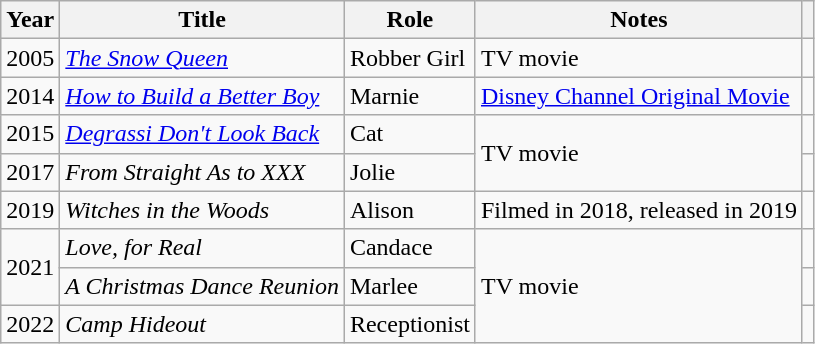<table class="wikitable sortable">
<tr>
<th>Year</th>
<th>Title</th>
<th>Role</th>
<th>Notes</th>
<th class="unsortable"></th>
</tr>
<tr>
<td>2005</td>
<td><em><a href='#'>The Snow Queen</a></em></td>
<td>Robber Girl</td>
<td>TV movie</td>
<td></td>
</tr>
<tr>
<td>2014</td>
<td><em><a href='#'>How to Build a Better Boy</a></em></td>
<td>Marnie</td>
<td><a href='#'>Disney Channel Original Movie</a></td>
<td></td>
</tr>
<tr>
<td>2015</td>
<td><em><a href='#'>Degrassi Don't Look Back</a></em></td>
<td>Cat</td>
<td rowspan=2>TV movie</td>
<td></td>
</tr>
<tr>
<td>2017</td>
<td><em>From Straight As to XXX</em></td>
<td>Jolie</td>
<td></td>
</tr>
<tr>
<td>2019</td>
<td><em>Witches in the Woods</em></td>
<td>Alison</td>
<td>Filmed in 2018, released in 2019</td>
<td></td>
</tr>
<tr>
<td rowspan=2>2021</td>
<td><em>Love, for Real</em></td>
<td>Candace</td>
<td rowspan=3>TV movie</td>
<td></td>
</tr>
<tr>
<td><em>A Christmas Dance Reunion</em></td>
<td>Marlee</td>
<td></td>
</tr>
<tr>
<td>2022</td>
<td><em>Camp Hideout</em></td>
<td>Receptionist</td>
<td></td>
</tr>
</table>
